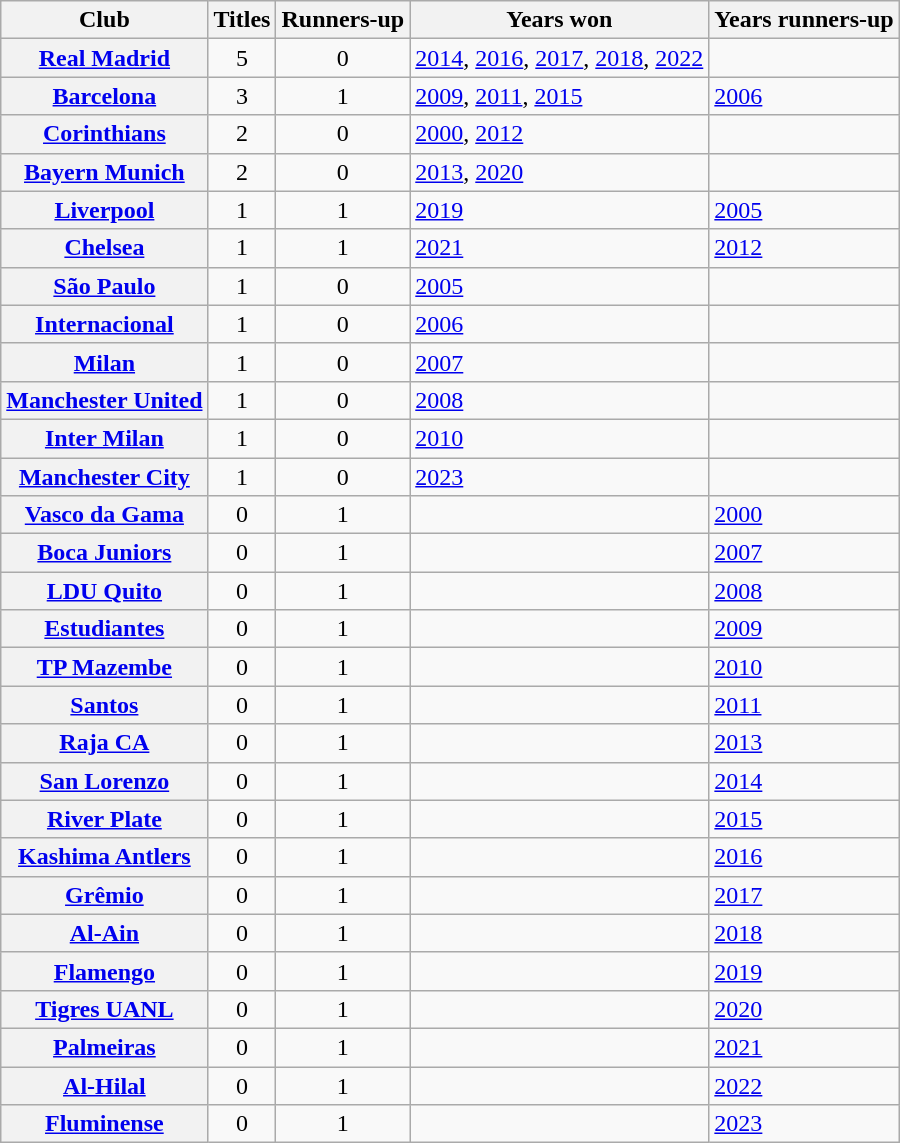<table class="wikitable plainrowheaders sortable">
<tr>
<th scope="col">Club</th>
<th scope="col">Titles</th>
<th scope="col">Runners-up</th>
<th scope="col">Years won</th>
<th scope="col">Years runners-up</th>
</tr>
<tr>
<th align="left" scope="row"> <a href='#'>Real Madrid</a></th>
<td align="center">5</td>
<td align="center">0</td>
<td><a href='#'>2014</a>, <a href='#'>2016</a>, <a href='#'>2017</a>, <a href='#'>2018</a>, <a href='#'>2022</a></td>
<td align="center"></td>
</tr>
<tr>
<th align="left" scope="row"> <a href='#'>Barcelona</a></th>
<td align="center">3</td>
<td align="center">1</td>
<td><a href='#'>2009</a>, <a href='#'>2011</a>, <a href='#'>2015</a></td>
<td><a href='#'>2006</a></td>
</tr>
<tr>
<th align="left" scope="row"> <a href='#'>Corinthians</a></th>
<td align="center">2</td>
<td align="center">0</td>
<td><a href='#'>2000</a>, <a href='#'>2012</a></td>
<td align="center"></td>
</tr>
<tr>
<th align="left" scope="row"> <a href='#'>Bayern Munich</a></th>
<td align="center">2</td>
<td align="center">0</td>
<td><a href='#'>2013</a>, <a href='#'>2020</a></td>
<td align="center"></td>
</tr>
<tr>
<th align="left" scope="row"> <a href='#'>Liverpool</a></th>
<td align="center">1</td>
<td align="center">1</td>
<td><a href='#'>2019</a></td>
<td><a href='#'>2005</a></td>
</tr>
<tr>
<th align="left" scope="row"> <a href='#'>Chelsea</a></th>
<td align="center">1</td>
<td align="center">1</td>
<td><a href='#'>2021</a></td>
<td><a href='#'>2012</a></td>
</tr>
<tr>
<th align="left" scope="row"> <a href='#'>São Paulo</a></th>
<td align="center">1</td>
<td align="center">0</td>
<td><a href='#'>2005</a></td>
<td align="center"></td>
</tr>
<tr>
<th align="left" scope="row"> <a href='#'>Internacional</a></th>
<td align="center">1</td>
<td align="center">0</td>
<td><a href='#'>2006</a></td>
<td align="center"></td>
</tr>
<tr>
<th align="left" scope="row"> <a href='#'>Milan</a></th>
<td align="center">1</td>
<td align="center">0</td>
<td><a href='#'>2007</a></td>
<td align="center"></td>
</tr>
<tr>
<th align="left" scope="row"> <a href='#'>Manchester United</a></th>
<td align="center">1</td>
<td align="center">0</td>
<td><a href='#'>2008</a></td>
<td align="center"></td>
</tr>
<tr>
<th align="left" scope="row"> <a href='#'>Inter Milan</a></th>
<td align="center">1</td>
<td align="center">0</td>
<td><a href='#'>2010</a></td>
<td align="center"></td>
</tr>
<tr>
<th align="left" scope="row"> <a href='#'>Manchester City</a></th>
<td align="center">1</td>
<td align="center">0</td>
<td><a href='#'>2023</a></td>
<td align="center"></td>
</tr>
<tr>
<th align="left" scope="row"> <a href='#'>Vasco da Gama</a></th>
<td align="center">0</td>
<td align="center">1</td>
<td align="center"></td>
<td><a href='#'>2000</a></td>
</tr>
<tr>
<th align="left" scope="row"> <a href='#'>Boca Juniors</a></th>
<td align="center">0</td>
<td align="center">1</td>
<td align="center"></td>
<td><a href='#'>2007</a></td>
</tr>
<tr>
<th align="left" scope="row"> <a href='#'>LDU Quito</a></th>
<td align="center">0</td>
<td align="center">1</td>
<td align="center"></td>
<td><a href='#'>2008</a></td>
</tr>
<tr>
<th align="left" scope="row"> <a href='#'>Estudiantes</a></th>
<td align="center">0</td>
<td align="center">1</td>
<td align="center"></td>
<td><a href='#'>2009</a></td>
</tr>
<tr>
<th align="left" scope="row"> <a href='#'>TP Mazembe</a></th>
<td align="center">0</td>
<td align="center">1</td>
<td align="center"></td>
<td><a href='#'>2010</a></td>
</tr>
<tr>
<th align="left" scope="row"> <a href='#'>Santos</a></th>
<td align="center">0</td>
<td align="center">1</td>
<td align="center"></td>
<td><a href='#'>2011</a></td>
</tr>
<tr>
<th align="left" scope="row"> <a href='#'>Raja CA</a></th>
<td align="center">0</td>
<td align="center">1</td>
<td align="center"></td>
<td><a href='#'>2013</a></td>
</tr>
<tr>
<th align="left" scope="row"> <a href='#'>San Lorenzo</a></th>
<td align="center">0</td>
<td align="center">1</td>
<td align="center"></td>
<td><a href='#'>2014</a></td>
</tr>
<tr>
<th align="left" scope="row"> <a href='#'>River Plate</a></th>
<td align="center">0</td>
<td align="center">1</td>
<td align="center"></td>
<td><a href='#'>2015</a></td>
</tr>
<tr>
<th align="left" scope="row"> <a href='#'>Kashima Antlers</a></th>
<td align="center">0</td>
<td align="center">1</td>
<td align="center"></td>
<td><a href='#'>2016</a></td>
</tr>
<tr>
<th align="left" scope="row"> <a href='#'>Grêmio</a></th>
<td align="center">0</td>
<td align="center">1</td>
<td align="center"></td>
<td><a href='#'>2017</a></td>
</tr>
<tr>
<th align="left" scope="row"> <a href='#'>Al-Ain</a></th>
<td align="center">0</td>
<td align="center">1</td>
<td align="center"></td>
<td><a href='#'>2018</a></td>
</tr>
<tr>
<th align="left" scope="row"> <a href='#'>Flamengo</a></th>
<td align="center">0</td>
<td align="center">1</td>
<td align="center"></td>
<td><a href='#'>2019</a></td>
</tr>
<tr>
<th align="left" scope="row"> <a href='#'>Tigres UANL</a></th>
<td align="center">0</td>
<td align="center">1</td>
<td align="center"></td>
<td><a href='#'>2020</a></td>
</tr>
<tr>
<th align="left" scope="row"> <a href='#'>Palmeiras</a></th>
<td align="center">0</td>
<td align="center">1</td>
<td align="center"></td>
<td><a href='#'>2021</a></td>
</tr>
<tr>
<th align="left" scope="row"> <a href='#'>Al-Hilal</a></th>
<td align="center">0</td>
<td align="center">1</td>
<td align="center"></td>
<td><a href='#'>2022</a></td>
</tr>
<tr>
<th align="left" scope="row"> <a href='#'>Fluminense</a></th>
<td align="center">0</td>
<td align="center">1</td>
<td align="center"></td>
<td><a href='#'>2023</a></td>
</tr>
</table>
